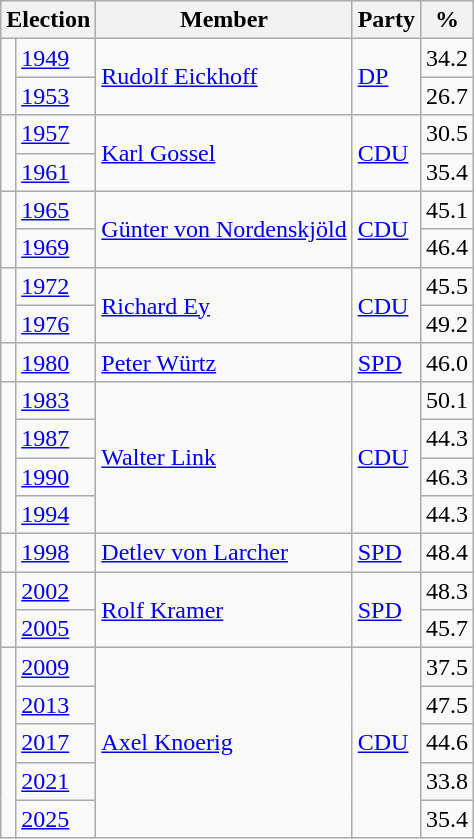<table class=wikitable>
<tr>
<th colspan=2>Election</th>
<th>Member</th>
<th>Party</th>
<th>%</th>
</tr>
<tr>
<td rowspan=2 bgcolor=></td>
<td><a href='#'>1949</a></td>
<td rowspan=2><a href='#'>Rudolf Eickhoff</a></td>
<td rowspan=2><a href='#'>DP</a></td>
<td align=right>34.2</td>
</tr>
<tr>
<td><a href='#'>1953</a></td>
<td align=right>26.7</td>
</tr>
<tr>
<td rowspan=2 bgcolor=></td>
<td><a href='#'>1957</a></td>
<td rowspan=2><a href='#'>Karl Gossel</a></td>
<td rowspan=2><a href='#'>CDU</a></td>
<td align=right>30.5</td>
</tr>
<tr>
<td><a href='#'>1961</a></td>
<td align=right>35.4</td>
</tr>
<tr>
<td rowspan=2 bgcolor=></td>
<td><a href='#'>1965</a></td>
<td rowspan=2><a href='#'>Günter von Nordenskjöld</a></td>
<td rowspan=2><a href='#'>CDU</a></td>
<td align=right>45.1</td>
</tr>
<tr>
<td><a href='#'>1969</a></td>
<td align=right>46.4</td>
</tr>
<tr>
<td rowspan=2 bgcolor=></td>
<td><a href='#'>1972</a></td>
<td rowspan=2><a href='#'>Richard Ey</a></td>
<td rowspan=2><a href='#'>CDU</a></td>
<td align=right>45.5</td>
</tr>
<tr>
<td><a href='#'>1976</a></td>
<td align=right>49.2</td>
</tr>
<tr>
<td bgcolor=></td>
<td><a href='#'>1980</a></td>
<td><a href='#'>Peter Würtz</a></td>
<td><a href='#'>SPD</a></td>
<td align=right>46.0</td>
</tr>
<tr>
<td rowspan=4 bgcolor=></td>
<td><a href='#'>1983</a></td>
<td rowspan=4><a href='#'>Walter Link</a></td>
<td rowspan=4><a href='#'>CDU</a></td>
<td align=right>50.1</td>
</tr>
<tr>
<td><a href='#'>1987</a></td>
<td align=right>44.3</td>
</tr>
<tr>
<td><a href='#'>1990</a></td>
<td align=right>46.3</td>
</tr>
<tr>
<td><a href='#'>1994</a></td>
<td align=right>44.3</td>
</tr>
<tr>
<td bgcolor=></td>
<td><a href='#'>1998</a></td>
<td><a href='#'>Detlev von Larcher</a></td>
<td><a href='#'>SPD</a></td>
<td align=right>48.4</td>
</tr>
<tr>
<td rowspan=2 bgcolor=></td>
<td><a href='#'>2002</a></td>
<td rowspan=2><a href='#'>Rolf Kramer</a></td>
<td rowspan=2><a href='#'>SPD</a></td>
<td align=right>48.3</td>
</tr>
<tr>
<td><a href='#'>2005</a></td>
<td align=right>45.7</td>
</tr>
<tr>
<td rowspan=5 bgcolor=></td>
<td><a href='#'>2009</a></td>
<td rowspan=5><a href='#'>Axel Knoerig</a></td>
<td rowspan=5><a href='#'>CDU</a></td>
<td align=right>37.5</td>
</tr>
<tr>
<td><a href='#'>2013</a></td>
<td align=right>47.5</td>
</tr>
<tr>
<td><a href='#'>2017</a></td>
<td align=right>44.6</td>
</tr>
<tr>
<td><a href='#'>2021</a></td>
<td align=right>33.8</td>
</tr>
<tr>
<td><a href='#'>2025</a></td>
<td align=right>35.4</td>
</tr>
</table>
